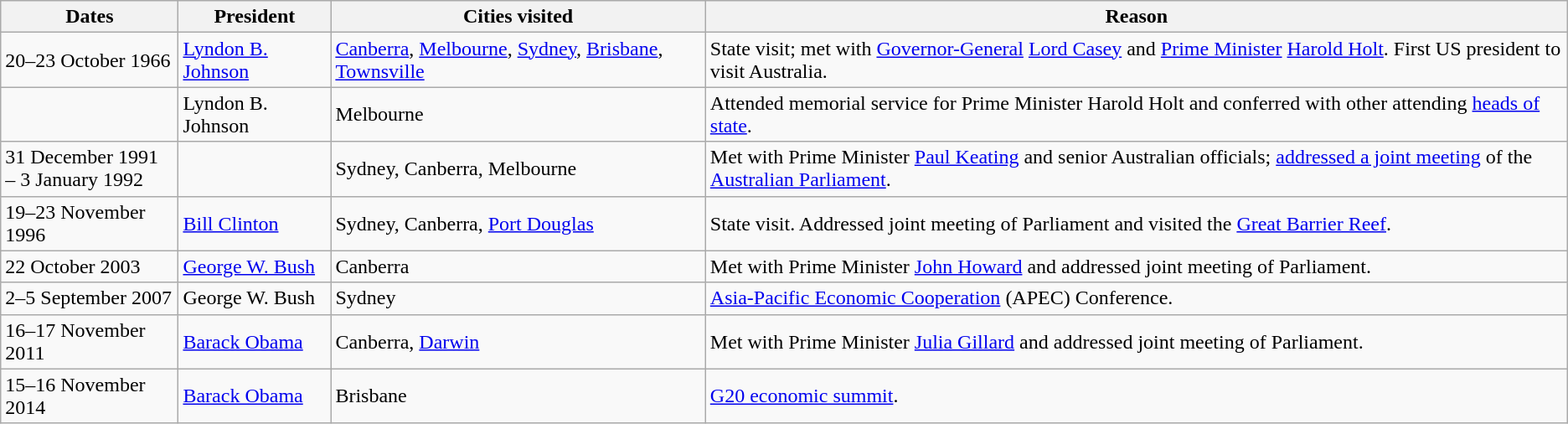<table class=wikitable>
<tr>
<th>Dates</th>
<th>President</th>
<th>Cities visited</th>
<th>Reason</th>
</tr>
<tr>
<td>20–23 October 1966</td>
<td><a href='#'>Lyndon B. Johnson</a></td>
<td><a href='#'>Canberra</a>, <a href='#'>Melbourne</a>, <a href='#'>Sydney</a>, <a href='#'>Brisbane</a>, <a href='#'>Townsville</a></td>
<td>State visit; met with <a href='#'>Governor-General</a> <a href='#'>Lord Casey</a> and <a href='#'>Prime Minister</a> <a href='#'>Harold Holt</a>. First US president to visit Australia.</td>
</tr>
<tr>
<td></td>
<td>Lyndon B. Johnson</td>
<td>Melbourne</td>
<td>Attended memorial service for Prime Minister Harold Holt and conferred with other attending <a href='#'>heads of state</a>.</td>
</tr>
<tr>
<td>31 December 1991<br>– 3 January 1992</td>
<td></td>
<td>Sydney, Canberra, Melbourne</td>
<td>Met with Prime Minister <a href='#'>Paul Keating</a> and senior Australian officials; <a href='#'>addressed a joint meeting</a> of the <a href='#'>Australian Parliament</a>.</td>
</tr>
<tr>
<td>19–23 November 1996</td>
<td><a href='#'>Bill Clinton</a></td>
<td>Sydney, Canberra, <a href='#'>Port Douglas</a></td>
<td>State visit. Addressed joint meeting of Parliament and visited the <a href='#'>Great Barrier Reef</a>.</td>
</tr>
<tr>
<td>22 October 2003</td>
<td><a href='#'>George W. Bush</a></td>
<td>Canberra</td>
<td>Met with Prime Minister <a href='#'>John Howard</a> and addressed joint meeting of Parliament.</td>
</tr>
<tr>
<td>2–5 September 2007</td>
<td>George W. Bush</td>
<td>Sydney</td>
<td><a href='#'>Asia-Pacific Economic Cooperation</a> (APEC) Conference.</td>
</tr>
<tr>
<td>16–17 November 2011</td>
<td><a href='#'>Barack Obama</a></td>
<td>Canberra, <a href='#'>Darwin</a></td>
<td>Met with Prime Minister <a href='#'>Julia Gillard</a> and addressed joint meeting of Parliament.</td>
</tr>
<tr>
<td>15–16 November 2014</td>
<td><a href='#'>Barack Obama</a></td>
<td>Brisbane</td>
<td><a href='#'>G20 economic summit</a>.</td>
</tr>
</table>
